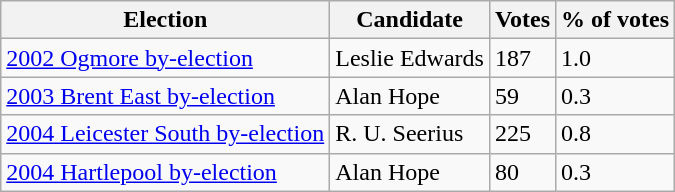<table class="wikitable">
<tr>
<th>Election</th>
<th>Candidate</th>
<th>Votes</th>
<th>% of votes</th>
</tr>
<tr>
<td><a href='#'>2002 Ogmore by-election</a></td>
<td>Leslie Edwards</td>
<td>187</td>
<td>1.0</td>
</tr>
<tr>
<td><a href='#'>2003 Brent East by-election</a></td>
<td>Alan Hope</td>
<td>59</td>
<td>0.3</td>
</tr>
<tr>
<td><a href='#'>2004 Leicester South by-election</a></td>
<td>R. U. Seerius</td>
<td>225</td>
<td>0.8</td>
</tr>
<tr>
<td><a href='#'>2004 Hartlepool by-election</a></td>
<td>Alan Hope</td>
<td>80</td>
<td>0.3</td>
</tr>
</table>
